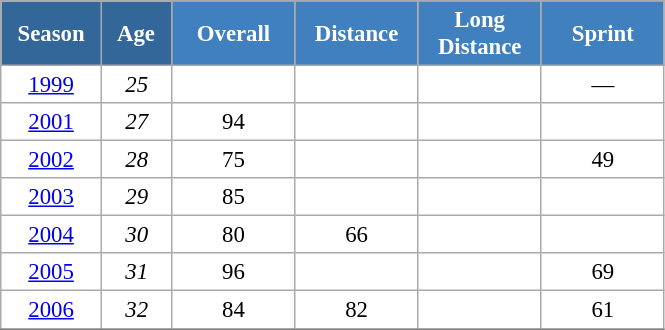<table class="wikitable" style="font-size:95%; text-align:center; border:grey solid 1px; border-collapse:collapse; background:#ffffff;">
<tr>
<th style="background-color:#369; color:white; width:60px;" rowspan="2"> Season </th>
<th style="background-color:#369; color:white; width:40px;" rowspan="2"> Age </th>
</tr>
<tr>
<th style="background-color:#4180be; color:white; width:75px;">Overall</th>
<th style="background-color:#4180be; color:white; width:75px;">Distance</th>
<th style="background-color:#4180be; color:white; width:75px;">Long Distance</th>
<th style="background-color:#4180be; color:white; width:75px;">Sprint</th>
</tr>
<tr>
<td><a href='#'>1999</a></td>
<td><em>25</em></td>
<td></td>
<td></td>
<td></td>
<td>—</td>
</tr>
<tr>
<td><a href='#'>2001</a></td>
<td><em>27</em></td>
<td>94</td>
<td></td>
<td></td>
<td></td>
</tr>
<tr>
<td><a href='#'>2002</a></td>
<td><em>28</em></td>
<td>75</td>
<td></td>
<td></td>
<td>49</td>
</tr>
<tr>
<td><a href='#'>2003</a></td>
<td><em>29</em></td>
<td>85</td>
<td></td>
<td></td>
<td></td>
</tr>
<tr>
<td><a href='#'>2004</a></td>
<td><em>30</em></td>
<td>80</td>
<td>66</td>
<td></td>
<td></td>
</tr>
<tr>
<td><a href='#'>2005</a></td>
<td><em>31</em></td>
<td>96</td>
<td></td>
<td></td>
<td>69</td>
</tr>
<tr>
<td><a href='#'>2006</a></td>
<td><em>32</em></td>
<td>84</td>
<td>82</td>
<td></td>
<td>61</td>
</tr>
<tr>
</tr>
</table>
